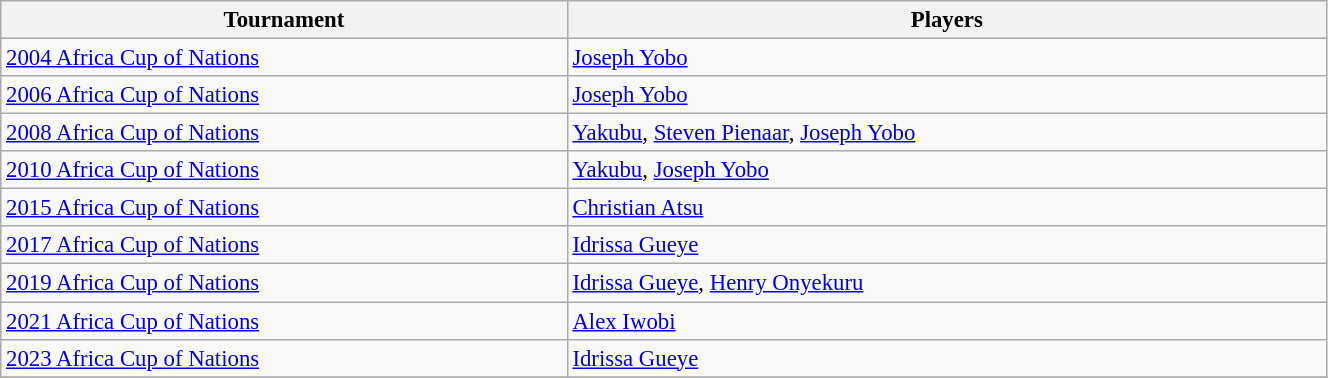<table class="wikitable sortable" style="width: 70%; center; font-size: 95%;">
<tr>
<th>Tournament</th>
<th>Players</th>
</tr>
<tr>
<td><a href='#'>2004 Africa Cup of Nations</a></td>
<td> <a href='#'>Joseph Yobo</a></td>
</tr>
<tr>
<td><a href='#'>2006 Africa Cup of Nations</a></td>
<td> <a href='#'>Joseph Yobo</a></td>
</tr>
<tr>
<td><a href='#'>2008 Africa Cup of Nations</a></td>
<td> <a href='#'>Yakubu</a>,  <a href='#'>Steven Pienaar</a>,  <a href='#'>Joseph Yobo</a></td>
</tr>
<tr>
<td><a href='#'>2010 Africa Cup of Nations</a></td>
<td> <a href='#'>Yakubu</a>,  <a href='#'>Joseph Yobo</a></td>
</tr>
<tr>
<td><a href='#'>2015 Africa Cup of Nations</a></td>
<td> <a href='#'>Christian Atsu</a></td>
</tr>
<tr>
<td><a href='#'>2017 Africa Cup of Nations</a></td>
<td> <a href='#'>Idrissa Gueye</a></td>
</tr>
<tr>
<td><a href='#'>2019 Africa Cup of Nations</a></td>
<td> <a href='#'>Idrissa Gueye</a>,  <a href='#'>Henry Onyekuru</a></td>
</tr>
<tr>
<td><a href='#'>2021 Africa Cup of Nations</a></td>
<td> <a href='#'>Alex Iwobi</a></td>
</tr>
<tr>
<td><a href='#'>2023 Africa Cup of Nations</a></td>
<td> <a href='#'>Idrissa Gueye</a></td>
</tr>
<tr>
</tr>
</table>
